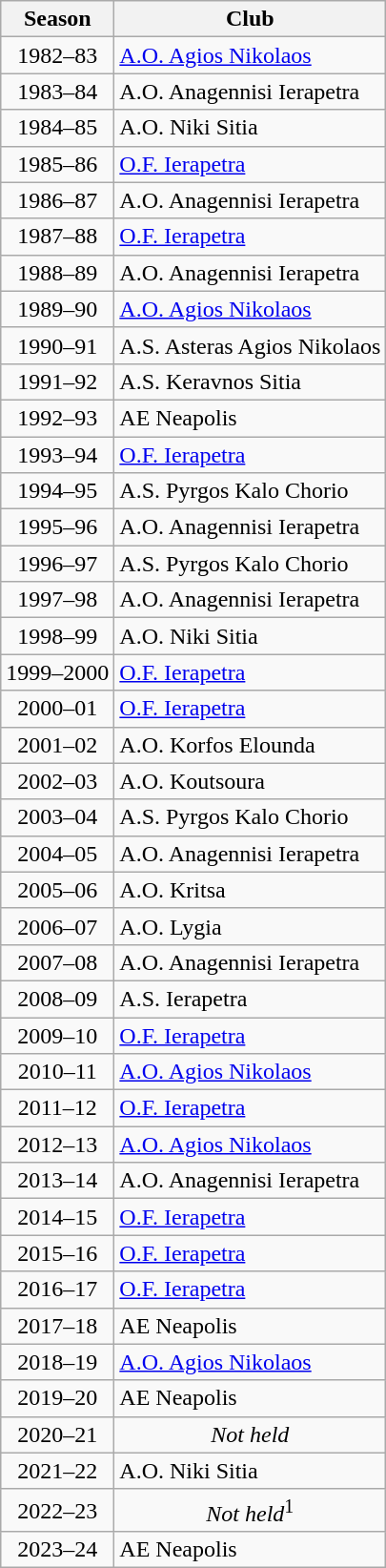<table class="wikitable" style="text-align:left;margin-left:1em">
<tr>
<th>Season</th>
<th>Club</th>
</tr>
<tr>
<td align="center">1982–83</td>
<td><a href='#'>A.O. Agios Nikolaos</a></td>
</tr>
<tr>
<td align="center">1983–84</td>
<td>A.O. Anagennisi Ierapetra</td>
</tr>
<tr>
<td align="center">1984–85</td>
<td>A.O. Niki Sitia</td>
</tr>
<tr>
<td align="center">1985–86</td>
<td><a href='#'>O.F. Ierapetra</a></td>
</tr>
<tr>
<td align="center">1986–87</td>
<td>A.O. Anagennisi Ierapetra</td>
</tr>
<tr>
<td align="center">1987–88</td>
<td><a href='#'>O.F. Ierapetra</a></td>
</tr>
<tr>
<td align="center">1988–89</td>
<td>A.O. Anagennisi Ierapetra</td>
</tr>
<tr>
<td align="center">1989–90</td>
<td><a href='#'>A.O. Agios Nikolaos</a></td>
</tr>
<tr>
<td align="center">1990–91</td>
<td>A.S. Asteras Agios Nikolaos</td>
</tr>
<tr>
<td align="center">1991–92</td>
<td>A.S. Keravnos Sitia</td>
</tr>
<tr>
<td align="center">1992–93</td>
<td>AE Neapolis</td>
</tr>
<tr>
<td align="center">1993–94</td>
<td><a href='#'>O.F. Ierapetra</a></td>
</tr>
<tr>
<td align="center">1994–95</td>
<td>A.S. Pyrgos Kalo Chorio</td>
</tr>
<tr>
<td align="center">1995–96</td>
<td>A.O. Anagennisi Ierapetra</td>
</tr>
<tr>
<td align="center">1996–97</td>
<td>A.S. Pyrgos Kalo Chorio</td>
</tr>
<tr>
<td align="center">1997–98</td>
<td>A.O. Anagennisi Ierapetra</td>
</tr>
<tr>
<td align="center">1998–99</td>
<td>A.O. Niki Sitia</td>
</tr>
<tr>
<td align="center">1999–2000</td>
<td><a href='#'>O.F. Ierapetra</a></td>
</tr>
<tr>
<td align="center">2000–01</td>
<td><a href='#'>O.F. Ierapetra</a></td>
</tr>
<tr>
<td align="center">2001–02</td>
<td>A.O. Korfos Elounda</td>
</tr>
<tr>
<td align="center">2002–03</td>
<td>A.O. Koutsoura</td>
</tr>
<tr>
<td align="center">2003–04</td>
<td>A.S. Pyrgos Kalo Chorio</td>
</tr>
<tr>
<td align="center">2004–05</td>
<td>A.O. Anagennisi Ierapetra</td>
</tr>
<tr>
<td align="center">2005–06</td>
<td>A.O. Kritsa</td>
</tr>
<tr>
<td align="center">2006–07</td>
<td>A.O. Lygia</td>
</tr>
<tr>
<td align="center">2007–08</td>
<td>A.O. Anagennisi Ierapetra</td>
</tr>
<tr>
<td align="center">2008–09</td>
<td>A.S. Ierapetra</td>
</tr>
<tr>
<td align="center">2009–10</td>
<td><a href='#'>O.F. Ierapetra</a></td>
</tr>
<tr>
<td align="center">2010–11</td>
<td><a href='#'>A.O. Agios Nikolaos</a></td>
</tr>
<tr>
<td align="center">2011–12</td>
<td><a href='#'>O.F. Ierapetra</a></td>
</tr>
<tr>
<td align="center">2012–13</td>
<td><a href='#'>A.O. Agios Nikolaos</a></td>
</tr>
<tr>
<td align="center">2013–14</td>
<td>A.O. Anagennisi Ierapetra</td>
</tr>
<tr>
<td align="center">2014–15</td>
<td><a href='#'>O.F. Ierapetra</a></td>
</tr>
<tr>
<td align="center">2015–16</td>
<td><a href='#'>O.F. Ierapetra</a></td>
</tr>
<tr>
<td align="center">2016–17</td>
<td><a href='#'>O.F. Ierapetra</a></td>
</tr>
<tr>
<td align="center">2017–18</td>
<td>AE Neapolis</td>
</tr>
<tr>
<td align="center">2018–19</td>
<td><a href='#'>A.O. Agios Nikolaos</a></td>
</tr>
<tr>
<td align="center">2019–20</td>
<td>AE Neapolis</td>
</tr>
<tr>
<td align="center">2020–21</td>
<td align="center"><em>Not held</em></td>
</tr>
<tr>
<td align="center">2021–22</td>
<td>A.O. Niki Sitia</td>
</tr>
<tr>
<td align="center">2022–23</td>
<td align="center"><em>Not held</em><sup>1</sup></td>
</tr>
<tr>
<td align="center">2023–24</td>
<td>AE Neapolis</td>
</tr>
</table>
